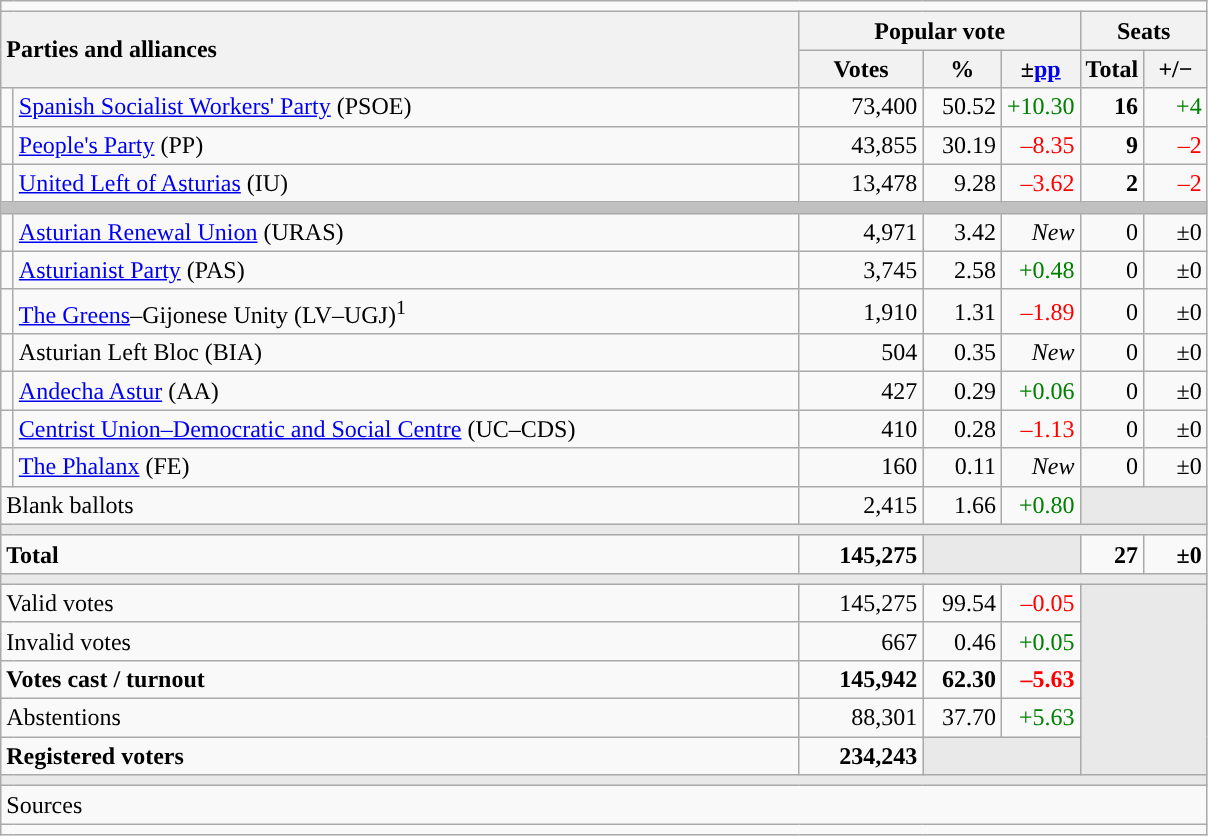<table class="wikitable" style="text-align:right;">
<tr>
<td colspan="7"></td>
</tr>
<tr>
<th style="text-align:left;" rowspan="2" colspan="2" width="525">Parties and alliances</th>
<th colspan="3">Popular vote</th>
<th colspan="2">Seats</th>
</tr>
<tr>
<th width="75">Votes</th>
<th width="45">%</th>
<th width="45">±<a href='#'>pp</a></th>
<th width="35">Total</th>
<th width="35">+/−</th>
</tr>
<tr>
<td width="1" style="color:inherit;background:"></td>
<td align="left"><a href='#'>Spanish Socialist Workers' Party</a> (PSOE)</td>
<td>73,400</td>
<td>50.52</td>
<td style="color:green;">+10.30</td>
<td><strong>16</strong></td>
<td style="color:green;">+4</td>
</tr>
<tr>
<td style="color:inherit;background:"></td>
<td align="left"><a href='#'>People's Party</a> (PP)</td>
<td>43,855</td>
<td>30.19</td>
<td style="color:red;">–8.35</td>
<td><strong>9</strong></td>
<td style="color:red;">–2</td>
</tr>
<tr>
<td style="color:inherit;background:"></td>
<td align="left"><a href='#'>United Left of Asturias</a> (IU)</td>
<td>13,478</td>
<td>9.28</td>
<td style="color:red;">–3.62</td>
<td><strong>2</strong></td>
<td style="color:red;">–2</td>
</tr>
<tr>
<td colspan="7" bgcolor="#C0C0C0"></td>
</tr>
<tr>
<td style="color:inherit;background:"></td>
<td align="left"><a href='#'>Asturian Renewal Union</a> (URAS)</td>
<td>4,971</td>
<td>3.42</td>
<td><em>New</em></td>
<td>0</td>
<td>±0</td>
</tr>
<tr>
<td style="color:inherit;background:"></td>
<td align="left"><a href='#'>Asturianist Party</a> (PAS)</td>
<td>3,745</td>
<td>2.58</td>
<td style="color:green;">+0.48</td>
<td>0</td>
<td>±0</td>
</tr>
<tr>
<td style="color:inherit;background:"></td>
<td align="left"><a href='#'>The Greens</a>–Gijonese Unity (LV–UGJ)<sup>1</sup></td>
<td>1,910</td>
<td>1.31</td>
<td style="color:red;">–1.89</td>
<td>0</td>
<td>±0</td>
</tr>
<tr>
<td style="color:inherit;background:"></td>
<td align="left">Asturian Left Bloc (BIA)</td>
<td>504</td>
<td>0.35</td>
<td><em>New</em></td>
<td>0</td>
<td>±0</td>
</tr>
<tr>
<td style="color:inherit;background:"></td>
<td align="left"><a href='#'>Andecha Astur</a> (AA)</td>
<td>427</td>
<td>0.29</td>
<td style="color:green;">+0.06</td>
<td>0</td>
<td>±0</td>
</tr>
<tr>
<td style="color:inherit;background:"></td>
<td align="left"><a href='#'>Centrist Union–Democratic and Social Centre</a> (UC–CDS)</td>
<td>410</td>
<td>0.28</td>
<td style="color:red;">–1.13</td>
<td>0</td>
<td>±0</td>
</tr>
<tr>
<td style="color:inherit;background:"></td>
<td align="left"><a href='#'>The Phalanx</a> (FE)</td>
<td>160</td>
<td>0.11</td>
<td><em>New</em></td>
<td>0</td>
<td>±0</td>
</tr>
<tr>
<td align="left" colspan="2">Blank ballots</td>
<td>2,415</td>
<td>1.66</td>
<td style="color:green;">+0.80</td>
<td bgcolor="#E9E9E9" colspan="2"></td>
</tr>
<tr>
<td colspan="7" bgcolor="#E9E9E9"></td>
</tr>
<tr style="font-weight:bold;">
<td align="left" colspan="2">Total</td>
<td>145,275</td>
<td bgcolor="#E9E9E9" colspan="2"></td>
<td>27</td>
<td>±0</td>
</tr>
<tr>
<td colspan="7" bgcolor="#E9E9E9"></td>
</tr>
<tr>
<td align="left" colspan="2">Valid votes</td>
<td>145,275</td>
<td>99.54</td>
<td style="color:red;">–0.05</td>
<td bgcolor="#E9E9E9" colspan="2" rowspan="5"></td>
</tr>
<tr>
<td align="left" colspan="2">Invalid votes</td>
<td>667</td>
<td>0.46</td>
<td style="color:green;">+0.05</td>
</tr>
<tr style="font-weight:bold;">
<td align="left" colspan="2">Votes cast / turnout</td>
<td>145,942</td>
<td>62.30</td>
<td style="color:red;">–5.63</td>
</tr>
<tr>
<td align="left" colspan="2">Abstentions</td>
<td>88,301</td>
<td>37.70</td>
<td style="color:green;">+5.63</td>
</tr>
<tr style="font-weight:bold;">
<td align="left" colspan="2">Registered voters</td>
<td>234,243</td>
<td bgcolor="#E9E9E9" colspan="2"></td>
</tr>
<tr>
<td colspan="7" bgcolor="#E9E9E9"></td>
</tr>
<tr>
<td align="left" colspan="7">Sources</td>
</tr>
<tr>
<td colspan="7" style="text-align:left; max-width:790px;"></td>
</tr>
</table>
